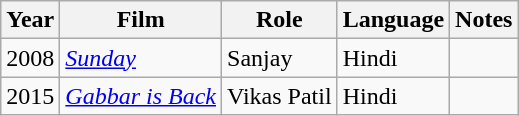<table class="wikitable sortable">
<tr>
<th>Year</th>
<th>Film</th>
<th>Role</th>
<th>Language</th>
<th>Notes</th>
</tr>
<tr>
<td>2008</td>
<td><em><a href='#'>Sunday</a></em></td>
<td>Sanjay</td>
<td>Hindi</td>
<td></td>
</tr>
<tr>
<td>2015</td>
<td><em><a href='#'>Gabbar is Back</a></em></td>
<td>Vikas Patil</td>
<td>Hindi</td>
<td></td>
</tr>
</table>
